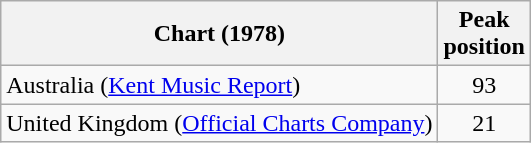<table class="wikitable">
<tr>
<th>Chart (1978)</th>
<th>Peak<br> position</th>
</tr>
<tr>
<td>Australia (<a href='#'>Kent Music Report</a>)</td>
<td align="center">93</td>
</tr>
<tr>
<td>United Kingdom (<a href='#'>Official Charts Company</a>)</td>
<td align="center">21</td>
</tr>
</table>
